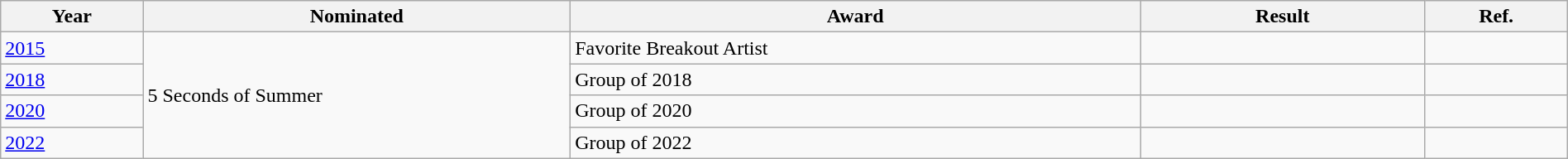<table class="wikitable" style="width:100%;">
<tr>
<th width=5%>Year</th>
<th style="width:15%;">Nominated</th>
<th style="width:20%;">Award</th>
<th style="width:10%;">Result</th>
<th style="width:5%;">Ref.</th>
</tr>
<tr>
<td><a href='#'>2015</a></td>
<td rowspan="4">5 Seconds of Summer</td>
<td>Favorite Breakout Artist</td>
<td></td>
<td></td>
</tr>
<tr>
<td><a href='#'>2018</a></td>
<td>Group of 2018</td>
<td></td>
<td></td>
</tr>
<tr>
<td><a href='#'>2020</a></td>
<td>Group of 2020</td>
<td></td>
<td></td>
</tr>
<tr>
<td><a href='#'>2022</a></td>
<td>Group of 2022</td>
<td></td>
<td></td>
</tr>
</table>
